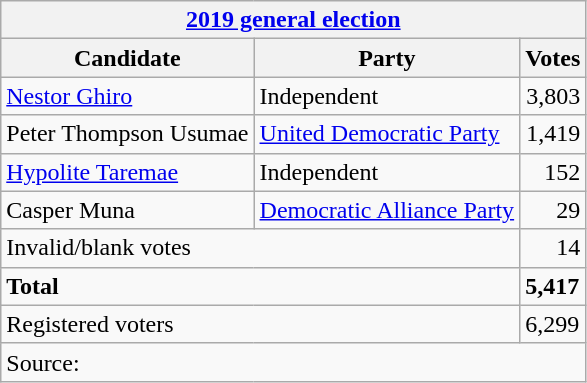<table class="wikitable" style="text-align:left">
<tr>
<th colspan="3"><a href='#'>2019 general election</a></th>
</tr>
<tr>
<th>Candidate</th>
<th>Party</th>
<th>Votes</th>
</tr>
<tr>
<td><a href='#'>Nestor Ghiro</a></td>
<td>Independent</td>
<td align="right">3,803</td>
</tr>
<tr>
<td>Peter Thompson Usumae</td>
<td><a href='#'>United Democratic Party</a></td>
<td align="right">1,419</td>
</tr>
<tr>
<td><a href='#'>Hypolite Taremae</a></td>
<td>Independent</td>
<td align="right">152</td>
</tr>
<tr>
<td>Casper Muna</td>
<td><a href='#'>Democratic Alliance Party</a></td>
<td align="right">29</td>
</tr>
<tr>
<td colspan="2">Invalid/blank votes</td>
<td align="right">14</td>
</tr>
<tr>
<td colspan="2"><strong>Total</strong></td>
<td><strong>5,417</strong></td>
</tr>
<tr>
<td colspan="2">Registered voters</td>
<td>6,299</td>
</tr>
<tr>
<td colspan="3">Source: </td>
</tr>
</table>
